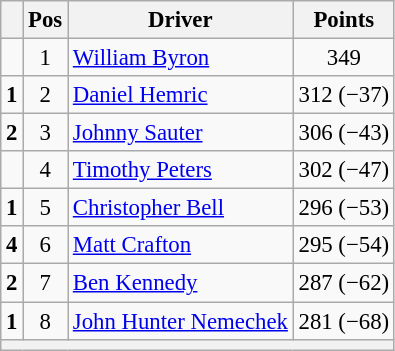<table class="wikitable" style="font-size: 95%;">
<tr>
<th></th>
<th>Pos</th>
<th>Driver</th>
<th>Points</th>
</tr>
<tr>
<td align="left"></td>
<td style="text-align:center;">1</td>
<td><a href='#'>William Byron</a></td>
<td style="text-align:center;">349</td>
</tr>
<tr>
<td align="left"> <strong>1</strong></td>
<td style="text-align:center;">2</td>
<td><a href='#'>Daniel Hemric</a></td>
<td style="text-align:center;">312 (−37)</td>
</tr>
<tr>
<td align="left"> <strong>2</strong></td>
<td style="text-align:center;">3</td>
<td><a href='#'>Johnny Sauter</a></td>
<td style="text-align:center;">306 (−43)</td>
</tr>
<tr>
<td align="left"></td>
<td style="text-align:center;">4</td>
<td><a href='#'>Timothy Peters</a></td>
<td style="text-align:center;">302 (−47)</td>
</tr>
<tr>
<td align="left"> <strong>1</strong></td>
<td style="text-align:center;">5</td>
<td><a href='#'>Christopher Bell</a></td>
<td style="text-align:center;">296 (−53)</td>
</tr>
<tr>
<td align="left"> <strong>4</strong></td>
<td style="text-align:center;">6</td>
<td><a href='#'>Matt Crafton</a></td>
<td style="text-align:center;">295 (−54)</td>
</tr>
<tr>
<td align="left"> <strong>2</strong></td>
<td style="text-align:center;">7</td>
<td><a href='#'>Ben Kennedy</a></td>
<td style="text-align:center;">287 (−62)</td>
</tr>
<tr>
<td align="left"> <strong>1</strong></td>
<td style="text-align:center;">8</td>
<td><a href='#'>John Hunter Nemechek</a></td>
<td style="text-align:center;">281 (−68)</td>
</tr>
<tr class="sortbottom">
<th colspan="9"></th>
</tr>
</table>
